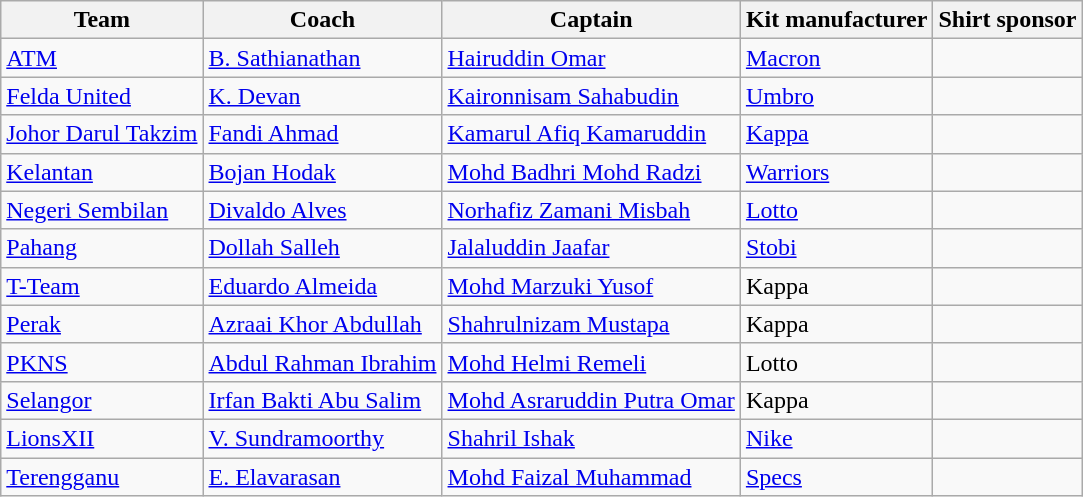<table class="wikitable sortable" style="text-align: left;">
<tr>
<th>Team</th>
<th>Coach</th>
<th>Captain</th>
<th>Kit manufacturer</th>
<th>Shirt sponsor</th>
</tr>
<tr>
<td><a href='#'>ATM</a></td>
<td><a href='#'>B. Sathianathan</a></td>
<td><a href='#'>Hairuddin Omar</a></td>
<td><a href='#'>Macron</a></td>
<td></td>
</tr>
<tr>
<td><a href='#'>Felda United</a></td>
<td><a href='#'>K. Devan</a></td>
<td><a href='#'>Kaironnisam Sahabudin</a></td>
<td><a href='#'>Umbro</a></td>
<td> </td>
</tr>
<tr>
<td><a href='#'>Johor Darul Takzim</a></td>
<td><a href='#'>Fandi Ahmad</a></td>
<td><a href='#'>Kamarul Afiq Kamaruddin</a></td>
<td><a href='#'>Kappa</a></td>
<td></td>
</tr>
<tr>
<td><a href='#'>Kelantan</a></td>
<td><a href='#'>Bojan Hodak</a></td>
<td><a href='#'>Mohd Badhri Mohd Radzi</a></td>
<td><a href='#'>Warriors</a></td>
<td></td>
</tr>
<tr>
<td><a href='#'>Negeri Sembilan</a></td>
<td><a href='#'>Divaldo Alves</a></td>
<td><a href='#'>Norhafiz Zamani Misbah</a></td>
<td><a href='#'>Lotto</a></td>
<td></td>
</tr>
<tr>
<td><a href='#'>Pahang</a></td>
<td><a href='#'>Dollah Salleh</a></td>
<td><a href='#'>Jalaluddin Jaafar</a></td>
<td><a href='#'>Stobi</a></td>
<td></td>
</tr>
<tr>
<td><a href='#'>T-Team</a></td>
<td><a href='#'>Eduardo Almeida</a></td>
<td><a href='#'>Mohd Marzuki Yusof</a></td>
<td>Kappa</td>
<td></td>
</tr>
<tr>
<td><a href='#'>Perak</a></td>
<td><a href='#'>Azraai Khor Abdullah</a></td>
<td><a href='#'>Shahrulnizam Mustapa</a></td>
<td>Kappa</td>
<td></td>
</tr>
<tr>
<td><a href='#'>PKNS</a></td>
<td><a href='#'>Abdul Rahman Ibrahim</a></td>
<td><a href='#'>Mohd Helmi Remeli</a></td>
<td>Lotto</td>
<td> </td>
</tr>
<tr>
<td><a href='#'>Selangor</a></td>
<td><a href='#'>Irfan Bakti Abu Salim</a></td>
<td><a href='#'>Mohd Asraruddin Putra Omar</a></td>
<td>Kappa</td>
<td> </td>
</tr>
<tr>
<td><a href='#'>LionsXII</a></td>
<td><a href='#'>V. Sundramoorthy</a></td>
<td><a href='#'>Shahril Ishak</a></td>
<td><a href='#'>Nike</a></td>
<td></td>
</tr>
<tr>
<td><a href='#'>Terengganu</a></td>
<td><a href='#'>E. Elavarasan</a></td>
<td><a href='#'>Mohd Faizal Muhammad</a></td>
<td><a href='#'>Specs</a></td>
<td></td>
</tr>
</table>
